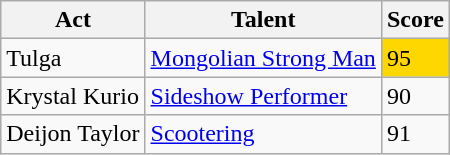<table class="wikitable">
<tr>
<th>Act</th>
<th>Talent</th>
<th>Score</th>
</tr>
<tr>
<td>Tulga</td>
<td><a href='#'>Mongolian Strong Man</a></td>
<td style="background:gold;">95</td>
</tr>
<tr>
<td>Krystal Kurio</td>
<td><a href='#'>Sideshow Performer</a></td>
<td>90</td>
</tr>
<tr>
<td>Deijon Taylor</td>
<td><a href='#'>Scootering</a></td>
<td>91</td>
</tr>
</table>
